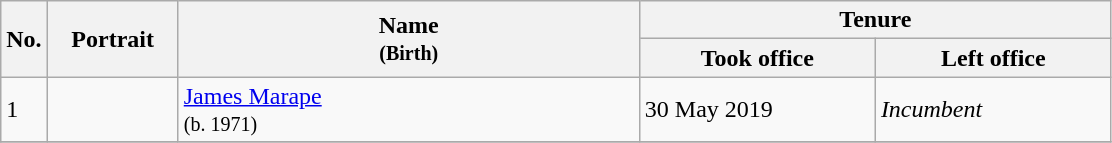<table class="wikitable">
<tr>
<th scope="col" style="width:20px;" rowspan="2">No.</th>
<th scope="col" style="width:80px;" rowspan="2">Portrait</th>
<th scope="col" style="width:300px;" rowspan="2">Name<br><small>(Birth)</small></th>
<th scope="col" style="width:300px;" colspan="2">Tenure</th>
</tr>
<tr>
<th scope="col" style="width:150px;">Took office</th>
<th scope="col" style="width:150px;">Left office</th>
</tr>
<tr>
<td>1</td>
<td style="text-align: center;"></td>
<td><a href='#'>James Marape</a><br><small>(b. 1971)</small></td>
<td>30 May 2019</td>
<td><em>Incumbent</em></td>
</tr>
<tr>
</tr>
</table>
